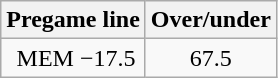<table class="wikitable">
<tr align="center">
<th style=>Pregame line</th>
<th style=>Over/under</th>
</tr>
<tr align="center">
<td> MEM −17.5</td>
<td>67.5</td>
</tr>
</table>
